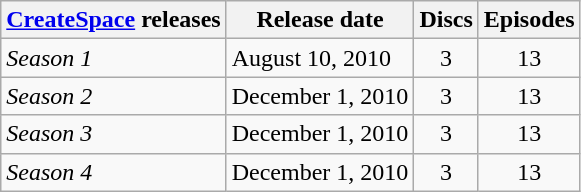<table class="wikitable">
<tr>
<th><a href='#'>CreateSpace</a> releases</th>
<th style="text-align:center;">Release date</th>
<th>Discs</th>
<th>Episodes</th>
</tr>
<tr>
<td><em>Season 1</em></td>
<td>August 10, 2010</td>
<td style="text-align:center;">3</td>
<td style="text-align:center;">13</td>
</tr>
<tr>
<td><em>Season 2</em></td>
<td>December 1, 2010</td>
<td style="text-align:center;">3</td>
<td style="text-align:center;">13</td>
</tr>
<tr>
<td><em>Season 3</em></td>
<td>December 1, 2010</td>
<td style="text-align:center;">3</td>
<td style="text-align:center;">13</td>
</tr>
<tr>
<td><em>Season 4</em></td>
<td>December 1, 2010</td>
<td style="text-align:center;">3</td>
<td style="text-align:center;">13</td>
</tr>
</table>
